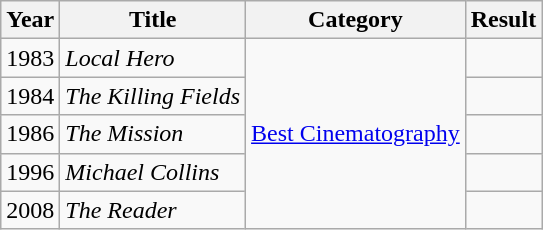<table class="wikitable">
<tr>
<th>Year</th>
<th>Title</th>
<th>Category</th>
<th>Result</th>
</tr>
<tr>
<td>1983</td>
<td><em>Local Hero</em></td>
<td rowspan=5><a href='#'>Best Cinematography</a></td>
<td></td>
</tr>
<tr>
<td>1984</td>
<td><em>The Killing Fields</em></td>
<td></td>
</tr>
<tr>
<td>1986</td>
<td><em>The Mission</em></td>
<td></td>
</tr>
<tr>
<td>1996</td>
<td><em>Michael Collins</em></td>
<td></td>
</tr>
<tr>
<td>2008</td>
<td><em>The Reader</em></td>
<td></td>
</tr>
</table>
